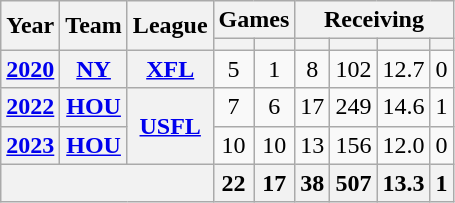<table class="wikitable" style="text-align:center;">
<tr>
<th rowspan="2">Year</th>
<th rowspan="2">Team</th>
<th rowspan="2">League</th>
<th colspan="2">Games</th>
<th colspan="4">Receiving</th>
</tr>
<tr>
<th></th>
<th></th>
<th></th>
<th></th>
<th></th>
<th></th>
</tr>
<tr>
<th><a href='#'>2020</a></th>
<th><a href='#'>NY</a></th>
<th><a href='#'>XFL</a></th>
<td>5</td>
<td>1</td>
<td>8</td>
<td>102</td>
<td>12.7</td>
<td>0</td>
</tr>
<tr>
<th><a href='#'>2022</a></th>
<th><a href='#'>HOU</a></th>
<th rowspan="2"><a href='#'>USFL</a></th>
<td>7</td>
<td>6</td>
<td>17</td>
<td>249</td>
<td>14.6</td>
<td>1</td>
</tr>
<tr>
<th><a href='#'>2023</a></th>
<th><a href='#'>HOU</a></th>
<td>10</td>
<td>10</td>
<td>13</td>
<td>156</td>
<td>12.0</td>
<td>0</td>
</tr>
<tr>
<th colspan="3"></th>
<th>22</th>
<th>17</th>
<th>38</th>
<th>507</th>
<th>13.3</th>
<th>1</th>
</tr>
</table>
